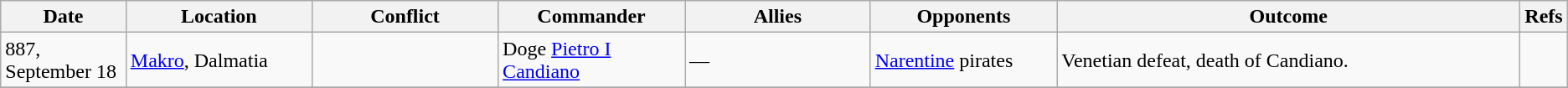<table class="wikitable">
<tr>
<th style="width: 8%">Date</th>
<th style="width: 12%">Location</th>
<th style="width: 12%">Conflict</th>
<th style="width: 12%">Commander</th>
<th style="width: 12%">Allies</th>
<th style="width: 12%">Opponents</th>
<th style="width: 30%">Outcome</th>
<th style="width: 2%">Refs</th>
</tr>
<tr>
<td>887, September 18</td>
<td><a href='#'>Makro</a>, Dalmatia</td>
<td></td>
<td>Doge <a href='#'>Pietro I Candiano</a></td>
<td>—</td>
<td><a href='#'>Narentine</a> pirates</td>
<td>Venetian defeat, death of Candiano.</td>
<td></td>
</tr>
<tr>
</tr>
</table>
